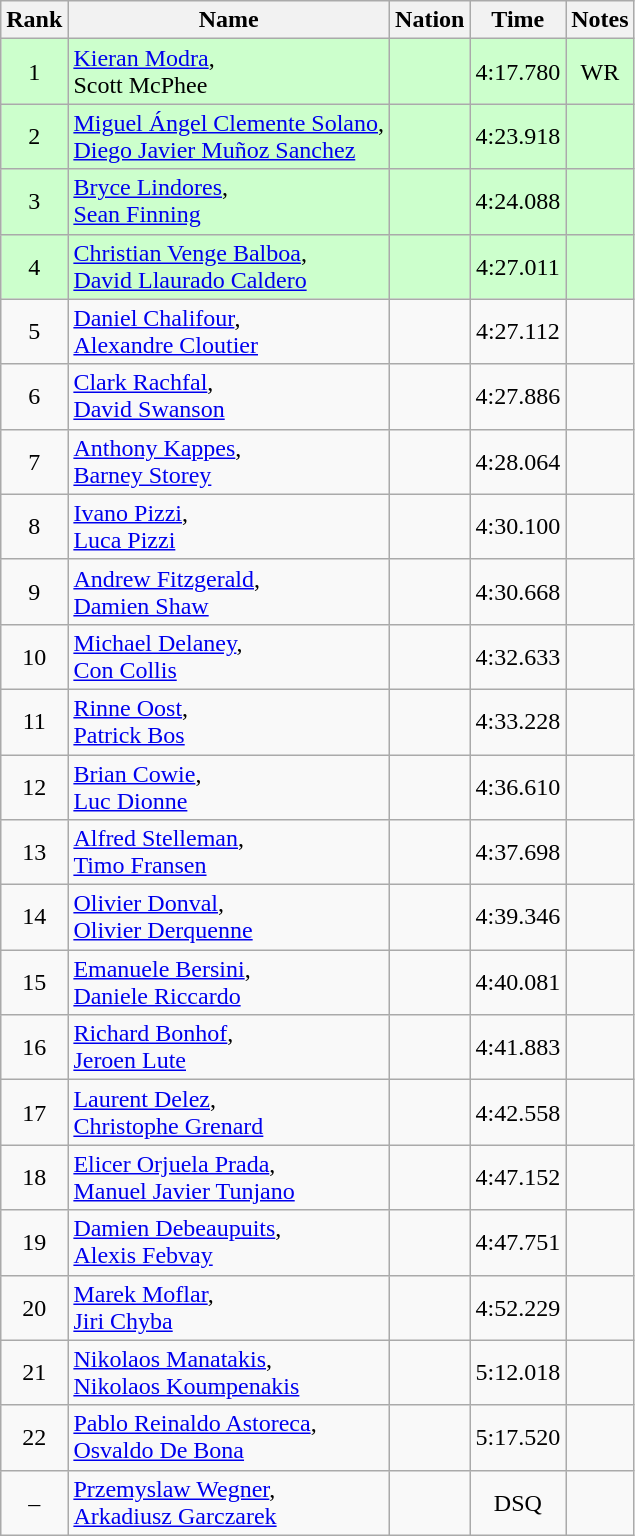<table class="wikitable sortable" style="text-align:center">
<tr>
<th>Rank</th>
<th>Name</th>
<th>Nation</th>
<th>Time</th>
<th>Notes</th>
</tr>
<tr bgcolor=ccffcc>
<td>1</td>
<td align=left><a href='#'>Kieran Modra</a>,<br>Scott McPhee</td>
<td align=left></td>
<td>4:17.780</td>
<td>WR</td>
</tr>
<tr bgcolor=ccffcc>
<td>2</td>
<td align=left><a href='#'>Miguel Ángel Clemente Solano</a>,<br><a href='#'>Diego Javier Muñoz Sanchez</a></td>
<td align=left></td>
<td>4:23.918</td>
<td></td>
</tr>
<tr bgcolor=ccffcc>
<td>3</td>
<td align=left><a href='#'>Bryce Lindores</a>,<br><a href='#'>Sean Finning</a></td>
<td align=left></td>
<td>4:24.088</td>
<td></td>
</tr>
<tr bgcolor=ccffcc>
<td>4</td>
<td align=left><a href='#'>Christian Venge Balboa</a>,<br><a href='#'>David Llaurado Caldero</a></td>
<td align=left></td>
<td>4:27.011</td>
<td></td>
</tr>
<tr>
<td>5</td>
<td align=left><a href='#'>Daniel Chalifour</a>,<br><a href='#'>Alexandre Cloutier</a></td>
<td align=left></td>
<td>4:27.112</td>
<td></td>
</tr>
<tr>
<td>6</td>
<td align=left><a href='#'>Clark Rachfal</a>,<br><a href='#'>David Swanson</a></td>
<td align=left></td>
<td>4:27.886</td>
<td></td>
</tr>
<tr>
<td>7</td>
<td align=left><a href='#'>Anthony Kappes</a>,<br><a href='#'>Barney Storey</a></td>
<td align=left></td>
<td>4:28.064</td>
<td></td>
</tr>
<tr>
<td>8</td>
<td align=left><a href='#'>Ivano Pizzi</a>,<br><a href='#'>Luca Pizzi</a></td>
<td align=left></td>
<td>4:30.100</td>
<td></td>
</tr>
<tr>
<td>9</td>
<td align=left><a href='#'>Andrew Fitzgerald</a>,<br><a href='#'>Damien Shaw</a></td>
<td align=left></td>
<td>4:30.668</td>
<td></td>
</tr>
<tr>
<td>10</td>
<td align=left><a href='#'>Michael Delaney</a>,<br><a href='#'>Con Collis</a></td>
<td align=left></td>
<td>4:32.633</td>
<td></td>
</tr>
<tr>
<td>11</td>
<td align=left><a href='#'>Rinne Oost</a>,<br><a href='#'>Patrick Bos</a></td>
<td align=left></td>
<td>4:33.228</td>
<td></td>
</tr>
<tr>
<td>12</td>
<td align=left><a href='#'>Brian Cowie</a>,<br><a href='#'>Luc Dionne</a></td>
<td align=left></td>
<td>4:36.610</td>
<td></td>
</tr>
<tr>
<td>13</td>
<td align=left><a href='#'>Alfred Stelleman</a>,<br><a href='#'>Timo Fransen</a></td>
<td align=left></td>
<td>4:37.698</td>
<td></td>
</tr>
<tr>
<td>14</td>
<td align=left><a href='#'>Olivier Donval</a>,<br><a href='#'>Olivier Derquenne</a></td>
<td align=left></td>
<td>4:39.346</td>
<td></td>
</tr>
<tr>
<td>15</td>
<td align=left><a href='#'>Emanuele Bersini</a>,<br><a href='#'>Daniele Riccardo</a></td>
<td align=left></td>
<td>4:40.081</td>
<td></td>
</tr>
<tr>
<td>16</td>
<td align=left><a href='#'>Richard Bonhof</a>,<br><a href='#'>Jeroen Lute</a></td>
<td align=left></td>
<td>4:41.883</td>
<td></td>
</tr>
<tr>
<td>17</td>
<td align=left><a href='#'>Laurent Delez</a>,<br><a href='#'>Christophe Grenard</a></td>
<td align=left></td>
<td>4:42.558</td>
<td></td>
</tr>
<tr>
<td>18</td>
<td align=left><a href='#'>Elicer Orjuela Prada</a>,<br><a href='#'>Manuel Javier Tunjano</a></td>
<td align=left></td>
<td>4:47.152</td>
<td></td>
</tr>
<tr>
<td>19</td>
<td align=left><a href='#'>Damien Debeaupuits</a>,<br><a href='#'>Alexis Febvay</a></td>
<td align=left></td>
<td>4:47.751</td>
<td></td>
</tr>
<tr>
<td>20</td>
<td align=left><a href='#'>Marek Moflar</a>,<br><a href='#'>Jiri Chyba</a></td>
<td align=left></td>
<td>4:52.229</td>
<td></td>
</tr>
<tr>
<td>21</td>
<td align=left><a href='#'>Nikolaos Manatakis</a>,<br><a href='#'>Nikolaos Koumpenakis</a></td>
<td align=left></td>
<td>5:12.018</td>
<td></td>
</tr>
<tr>
<td>22</td>
<td align=left><a href='#'>Pablo Reinaldo Astoreca</a>,<br><a href='#'>Osvaldo De Bona</a></td>
<td align=left></td>
<td>5:17.520</td>
<td></td>
</tr>
<tr>
<td>–</td>
<td align=left><a href='#'>Przemyslaw Wegner</a>,<br><a href='#'>Arkadiusz Garczarek</a></td>
<td align=left></td>
<td>DSQ</td>
<td></td>
</tr>
</table>
